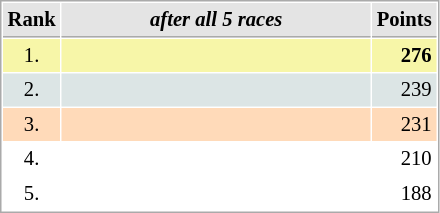<table cellspacing="1" cellpadding="3" style="border:1px solid #aaa; font-size:86%;">
<tr style="background:#e4e4e4;">
<th style="border-bottom:1px solid #aaa; width:10px;">Rank</th>
<th style="border-bottom:1px solid #aaa; width:200px; white-space:nowrap;"><em>after all 5 races</em></th>
<th style="border-bottom:1px solid #aaa; width:20px;">Points</th>
</tr>
<tr style="background:#f7f6a8;">
<td style="text-align:center">1.</td>
<td><strong></strong></td>
<td style="text-align:right"><strong>276</strong></td>
</tr>
<tr style="background:#dce5e5;">
<td style="text-align:center">2.</td>
<td></td>
<td style="text-align:right">239</td>
</tr>
<tr style="background:#ffdab9;">
<td style="text-align:center">3.</td>
<td></td>
<td style="text-align:right">231</td>
</tr>
<tr>
<td style="text-align:center">4.</td>
<td></td>
<td style="text-align:right">210</td>
</tr>
<tr>
<td style="text-align:center">5.</td>
<td></td>
<td style="text-align:right">188</td>
</tr>
</table>
